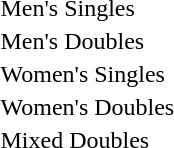<table>
<tr>
<td>Men's Singles</td>
<td></td>
<td></td>
<td><br></td>
</tr>
<tr>
<td>Men's Doubles</td>
<td></td>
<td></td>
<td><br></td>
</tr>
<tr>
<td>Women's Singles</td>
<td></td>
<td></td>
<td><br></td>
</tr>
<tr>
<td>Women's Doubles</td>
<td></td>
<td></td>
<td><br></td>
</tr>
<tr>
<td>Mixed Doubles</td>
<td></td>
<td></td>
<td><br></td>
</tr>
</table>
